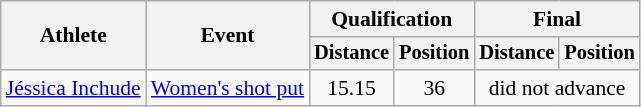<table class=wikitable style="font-size:90%">
<tr>
<th rowspan="2">Athlete</th>
<th rowspan="2">Event</th>
<th colspan="2">Qualification</th>
<th colspan="2">Final</th>
</tr>
<tr style="font-size:95%">
<th>Distance</th>
<th>Position</th>
<th>Distance</th>
<th>Position</th>
</tr>
<tr align=center>
<td align=left><a href='#'>Jéssica Inchude</a></td>
<td align=left><a href='#'>Women's shot put</a></td>
<td>15.15</td>
<td>36</td>
<td colspan=2>did not advance</td>
</tr>
</table>
